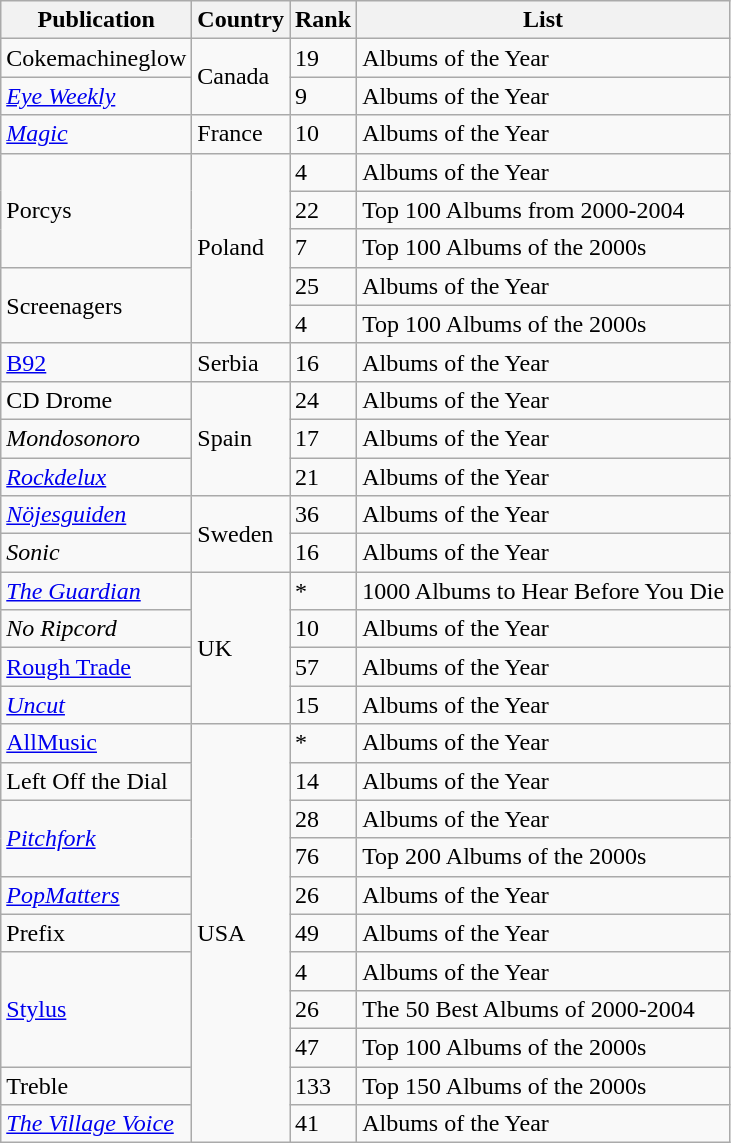<table class="wikitable">
<tr>
<th>Publication</th>
<th>Country</th>
<th>Rank</th>
<th>List</th>
</tr>
<tr>
<td>Cokemachineglow</td>
<td rowspan="2">Canada</td>
<td>19</td>
<td>Albums of the Year</td>
</tr>
<tr>
<td><em><a href='#'>Eye Weekly</a></em></td>
<td>9</td>
<td>Albums of the Year</td>
</tr>
<tr>
<td><em><a href='#'>Magic</a></em></td>
<td>France</td>
<td>10</td>
<td>Albums of the Year</td>
</tr>
<tr>
<td rowspan="3">Porcys</td>
<td rowspan="5">Poland</td>
<td>4</td>
<td>Albums of the Year</td>
</tr>
<tr>
<td>22</td>
<td>Top 100 Albums from 2000-2004</td>
</tr>
<tr>
<td>7</td>
<td>Top 100 Albums of the 2000s</td>
</tr>
<tr>
<td rowspan="2">Screenagers</td>
<td>25</td>
<td>Albums of the Year</td>
</tr>
<tr>
<td>4</td>
<td>Top 100 Albums of the 2000s</td>
</tr>
<tr>
<td><a href='#'>B92</a></td>
<td>Serbia</td>
<td>16</td>
<td>Albums of the Year</td>
</tr>
<tr>
<td>CD Drome</td>
<td rowspan="3">Spain</td>
<td>24</td>
<td>Albums of the Year</td>
</tr>
<tr>
<td><em>Mondosonoro</em></td>
<td>17</td>
<td>Albums of the Year</td>
</tr>
<tr>
<td><em><a href='#'>Rockdelux</a></em></td>
<td>21</td>
<td>Albums of the Year</td>
</tr>
<tr>
<td><em><a href='#'>Nöjesguiden</a></em></td>
<td rowspan="2">Sweden</td>
<td>36</td>
<td>Albums of the Year</td>
</tr>
<tr>
<td><em>Sonic</em></td>
<td>16</td>
<td>Albums of the Year</td>
</tr>
<tr>
<td><em><a href='#'>The Guardian</a></em></td>
<td rowspan="4">UK</td>
<td>*</td>
<td>1000 Albums to Hear Before You Die</td>
</tr>
<tr>
<td><em>No Ripcord</em></td>
<td>10</td>
<td>Albums of the Year</td>
</tr>
<tr>
<td><a href='#'>Rough Trade</a></td>
<td>57</td>
<td>Albums of the Year</td>
</tr>
<tr>
<td><em><a href='#'>Uncut</a></em></td>
<td>15</td>
<td>Albums of the Year</td>
</tr>
<tr>
<td><a href='#'>AllMusic</a></td>
<td rowspan="11">USA</td>
<td>*</td>
<td>Albums of the Year</td>
</tr>
<tr>
<td>Left Off the Dial</td>
<td>14</td>
<td>Albums of the Year</td>
</tr>
<tr>
<td rowspan="2"><em><a href='#'>Pitchfork</a></em></td>
<td>28</td>
<td>Albums of the Year</td>
</tr>
<tr>
<td>76</td>
<td>Top 200 Albums of the 2000s</td>
</tr>
<tr>
<td><em><a href='#'>PopMatters</a></em></td>
<td>26</td>
<td>Albums of the Year</td>
</tr>
<tr>
<td>Prefix</td>
<td>49</td>
<td>Albums of the Year</td>
</tr>
<tr>
<td rowspan="3"><a href='#'>Stylus</a></td>
<td>4</td>
<td>Albums of the Year</td>
</tr>
<tr>
<td>26</td>
<td>The 50 Best Albums of 2000-2004</td>
</tr>
<tr>
<td>47</td>
<td>Top 100 Albums of the 2000s</td>
</tr>
<tr>
<td>Treble</td>
<td>133</td>
<td>Top 150 Albums of the 2000s</td>
</tr>
<tr>
<td><em><a href='#'>The Village Voice</a></em></td>
<td>41</td>
<td>Albums of the Year</td>
</tr>
</table>
